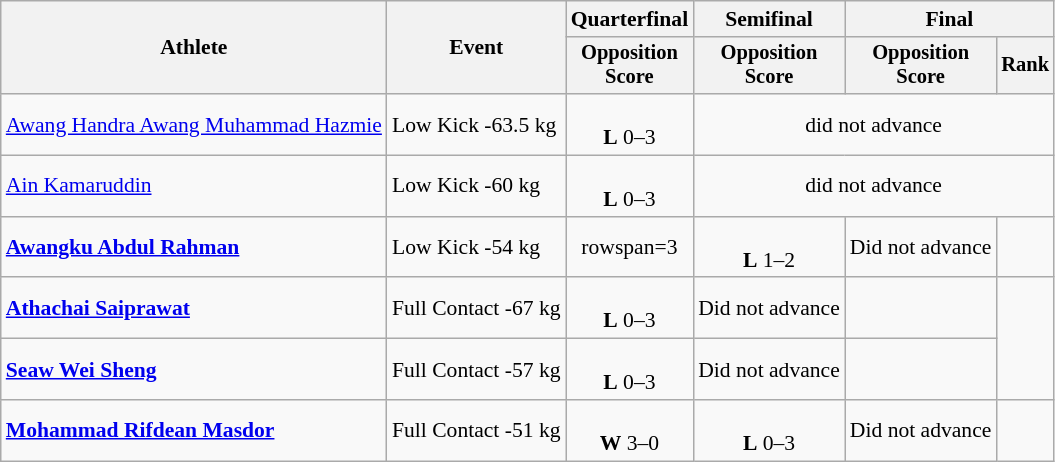<table class="wikitable" style="font-size:90%">
<tr>
<th rowspan="2">Athlete</th>
<th rowspan="2">Event</th>
<th>Quarterfinal</th>
<th>Semifinal</th>
<th colspan="2">Final</th>
</tr>
<tr style="font-size:95%", align="center">
<th>Opposition<br>Score</th>
<th>Opposition<br>Score</th>
<th>Opposition<br>Score</th>
<th>Rank</th>
</tr>
<tr align="center">
<td align="left"><a href='#'>Awang Handra Awang Muhammad Hazmie</a></td>
<td align="left">Low Kick -63.5 kg</td>
<td><br><strong>L</strong> 0–3</td>
<td colspan="3">did not advance</td>
</tr>
<tr align="center">
<td align="left"><a href='#'>Ain Kamaruddin</a></td>
<td align="left">Low Kick -60 kg</td>
<td><br><strong>L</strong> 0–3</td>
<td colspan="3">did not advance</td>
</tr>
<tr align="center">
<td align="left"><a href='#'><strong>Awangku Abdul Rahman</strong></a></td>
<td align="left">Low Kick -54 kg</td>
<td>rowspan=3 </td>
<td><br><strong>L</strong> 1–2</td>
<td>Did not advance</td>
<td></td>
</tr>
<tr align="center">
<td align="left"><a href='#'><strong>Athachai Saiprawat</strong></a></td>
<td align="left">Full Contact -67 kg</td>
<td><br><strong>L</strong> 0–3</td>
<td>Did not advance</td>
<td></td>
</tr>
<tr align="center">
<td align="left"><strong><a href='#'>Seaw Wei Sheng</a></strong></td>
<td align="left">Full Contact -57 kg</td>
<td><br><strong>L</strong> 0–3</td>
<td>Did not advance</td>
<td></td>
</tr>
<tr align="center">
<td align="left"><strong><a href='#'>Mohammad Rifdean Masdor</a></strong></td>
<td align="left">Full Contact -51 kg</td>
<td><br><strong>W</strong> 3–0</td>
<td><br><strong>L</strong> 0–3</td>
<td>Did not advance</td>
<td></td>
</tr>
</table>
